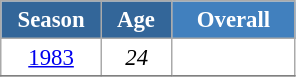<table class="wikitable" style="font-size:95%; text-align:center; border:grey solid 1px; border-collapse:collapse; background:#ffffff;">
<tr>
<th style="background-color:#369; color:white; width:60px;"> Season </th>
<th style="background-color:#369; color:white; width:40px;"> Age </th>
<th style="background-color:#4180be; color:white; width:75px;">Overall</th>
</tr>
<tr>
<td><a href='#'>1983</a></td>
<td><em>24</em></td>
<td></td>
</tr>
<tr>
</tr>
</table>
